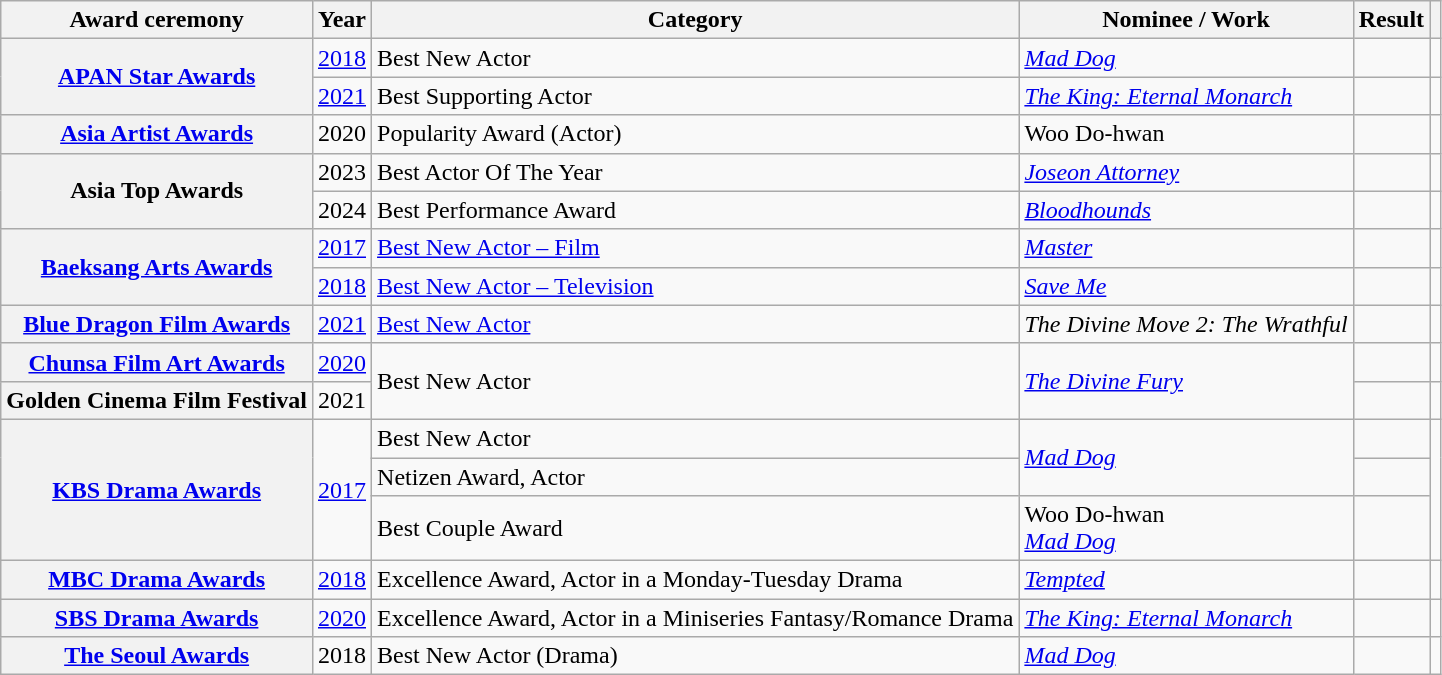<table class="wikitable plainrowheaders sortable">
<tr>
<th scope="col">Award ceremony</th>
<th scope="col">Year</th>
<th scope="col">Category</th>
<th scope="col">Nominee / Work</th>
<th scope="col">Result</th>
<th scope="col" class="unsortable"></th>
</tr>
<tr>
<th scope="row"  rowspan="2"><a href='#'>APAN Star Awards</a></th>
<td style="text-align:center"><a href='#'>2018</a></td>
<td>Best New Actor</td>
<td><em><a href='#'>Mad Dog</a></em></td>
<td></td>
<td style="text-align:center"></td>
</tr>
<tr>
<td style="text-align:center"><a href='#'>2021</a></td>
<td>Best Supporting Actor</td>
<td><em><a href='#'>The King: Eternal Monarch</a></em></td>
<td></td>
<td style="text-align:center"></td>
</tr>
<tr>
<th scope="row"><a href='#'>Asia Artist Awards</a></th>
<td style="text-align:center">2020</td>
<td>Popularity Award (Actor)</td>
<td>Woo Do-hwan</td>
<td></td>
<td style="text-align:center"></td>
</tr>
<tr>
<th scope="row" rowspan="2">Asia Top Awards</th>
<td style="text-align:center">2023</td>
<td>Best Actor Of The Year</td>
<td><em><a href='#'>Joseon Attorney</a></em></td>
<td></td>
<td style="text-align:center"></td>
</tr>
<tr>
<td style="text-align:center">2024</td>
<td>Best Performance Award</td>
<td><em><a href='#'>Bloodhounds</a></em></td>
<td></td>
<td style="text-align:center"></td>
</tr>
<tr>
<th scope="row"  rowspan="2"><a href='#'>Baeksang Arts Awards</a></th>
<td style="text-align:center"><a href='#'>2017</a></td>
<td><a href='#'>Best New Actor – Film</a></td>
<td><em><a href='#'>Master</a></em></td>
<td></td>
<td style="text-align:center"></td>
</tr>
<tr>
<td style="text-align:center"><a href='#'>2018</a></td>
<td><a href='#'>Best New Actor – Television</a></td>
<td><em><a href='#'>Save Me</a></em></td>
<td></td>
<td style="text-align:center"></td>
</tr>
<tr>
<th scope="row"><a href='#'>Blue Dragon Film Awards</a></th>
<td style="text-align:center"><a href='#'>2021</a></td>
<td><a href='#'>Best New Actor</a></td>
<td><em>The Divine Move 2: The Wrathful</em></td>
<td></td>
<td style="text-align:center"></td>
</tr>
<tr>
<th scope="row"><a href='#'>Chunsa Film Art Awards</a></th>
<td style="text-align:center"><a href='#'>2020</a></td>
<td rowspan="2">Best New Actor</td>
<td rowspan="2"><em><a href='#'>The Divine Fury</a></em></td>
<td></td>
<td style="text-align:center"></td>
</tr>
<tr>
<th scope="row">Golden Cinema Film Festival</th>
<td style="text-align:center">2021</td>
<td></td>
<td style="text-align:center"></td>
</tr>
<tr>
<th scope="row"  rowspan="3"><a href='#'>KBS Drama Awards</a></th>
<td rowspan="3" style="text-align:center"><a href='#'>2017</a></td>
<td>Best New Actor</td>
<td rowspan="2"><em><a href='#'>Mad Dog</a></em></td>
<td></td>
<td rowspan="3" style="text-align:center"></td>
</tr>
<tr>
<td>Netizen Award, Actor</td>
<td></td>
</tr>
<tr>
<td>Best Couple Award</td>
<td>Woo Do-hwan <br> <em><a href='#'>Mad Dog</a></em></td>
<td></td>
</tr>
<tr>
<th scope="row"><a href='#'>MBC Drama Awards</a></th>
<td style="text-align:center"><a href='#'>2018</a></td>
<td>Excellence Award, Actor in a Monday-Tuesday Drama</td>
<td><em><a href='#'>Tempted</a></em></td>
<td></td>
<td style="text-align:center"></td>
</tr>
<tr>
<th scope="row"><a href='#'>SBS Drama Awards</a></th>
<td style="text-align:center"><a href='#'>2020</a></td>
<td>Excellence Award, Actor in a Miniseries Fantasy/Romance Drama</td>
<td><em><a href='#'>The King: Eternal Monarch</a></em></td>
<td></td>
<td style="text-align:center"></td>
</tr>
<tr>
<th scope="row"><a href='#'>The Seoul Awards</a></th>
<td style="text-align:center">2018</td>
<td>Best New Actor (Drama)</td>
<td><em><a href='#'>Mad Dog</a></em></td>
<td></td>
<td style="text-align:center"></td>
</tr>
</table>
